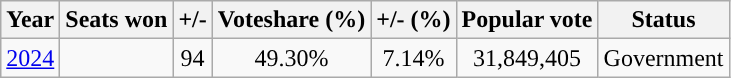<table class="wikitable sortable" style="text-align:center;">
<tr>
<th style="background-color:">Year</th>
<th style="background-color:">Seats won</th>
<th style="background-color:">+/-</th>
<th style="background-color:">Voteshare (%)</th>
<th style="background-color:">+/- (%)</th>
<th style="background-color:">Popular vote</th>
<th style="background-color:">Status</th>
</tr>
<tr>
<td><a href='#'>2024</a></td>
<td></td>
<td> 94</td>
<td>49.30%</td>
<td> 7.14%</td>
<td>31,849,405</td>
<td>Government</td>
</tr>
</table>
